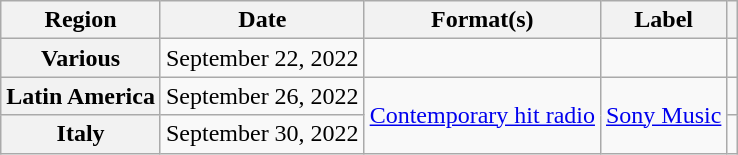<table class="wikitable plainrowheaders" border="1">
<tr>
<th scope="col">Region</th>
<th scope="col">Date</th>
<th scope="col">Format(s)</th>
<th scope="col">Label</th>
<th scope="col"></th>
</tr>
<tr>
<th scope="row">Various</th>
<td>September 22, 2022</td>
<td></td>
<td></td>
<td style="text-align:center;"></td>
</tr>
<tr>
<th scope="row">Latin America</th>
<td>September 26, 2022</td>
<td rowspan="2"><a href='#'>Contemporary hit radio</a></td>
<td rowspan="2"><a href='#'>Sony Music</a></td>
<td style="text-align:center;"></td>
</tr>
<tr>
<th scope="row">Italy</th>
<td>September 30, 2022</td>
<td style="text-align:center;"></td>
</tr>
</table>
